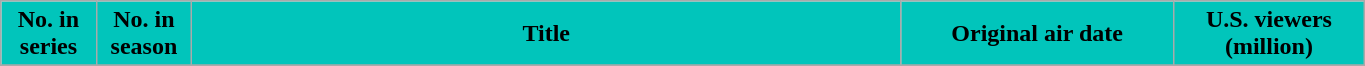<table class="wikitable plainrowheaders" style="width:72%;">
<tr>
<th scope="col" style="background-color: #01C5BB; color: #000000;" width=7%>No. in<br>series</th>
<th scope="col" style="background-color: #01C5BB; color: #000000;" width=7%>No. in<br>season</th>
<th scope="col" style="background-color: #01C5BB; color: #000000;">Title</th>
<th scope="col" style="background-color: #01C5BB; color: #000000;" width=20%>Original air date</th>
<th scope="col" style="background-color: #01C5BB; color: #000000;" width=14%>U.S. viewers<br>(million)</th>
</tr>
<tr>
</tr>
</table>
